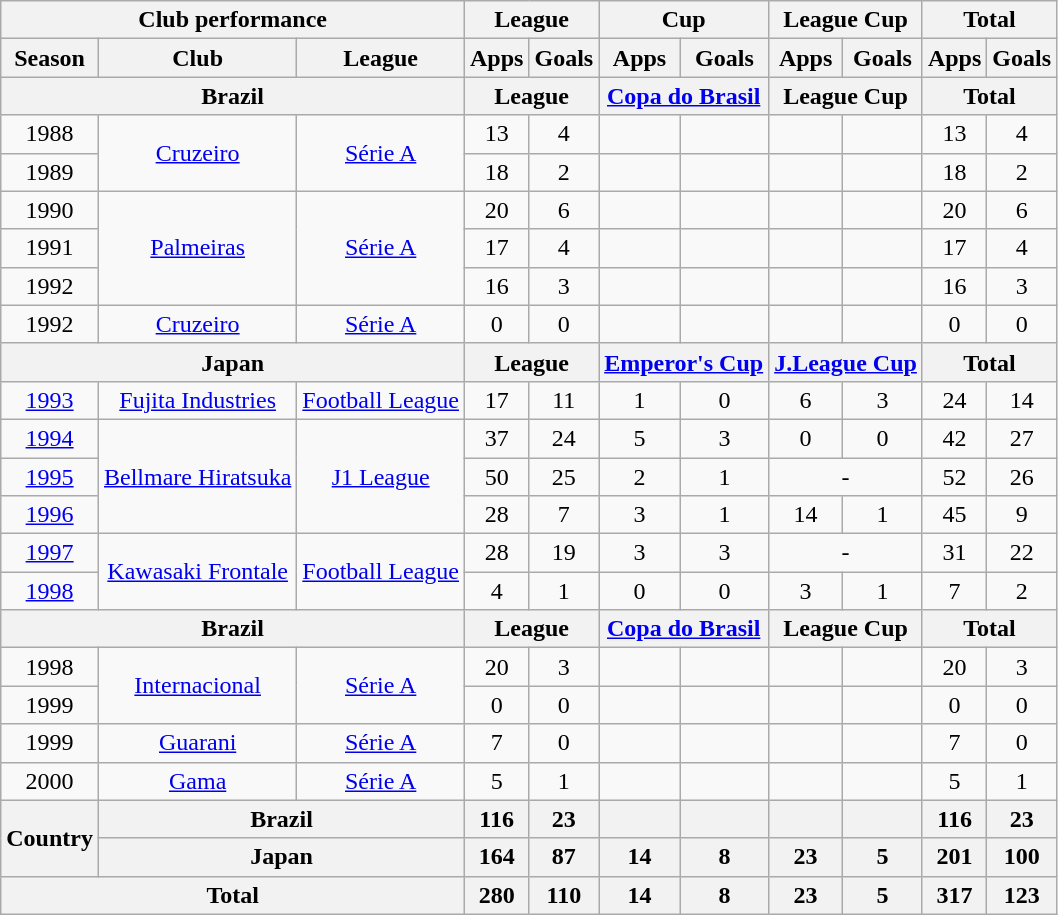<table class="wikitable" style="text-align:center;">
<tr>
<th colspan=3>Club performance</th>
<th colspan=2>League</th>
<th colspan=2>Cup</th>
<th colspan=2>League Cup</th>
<th colspan=2>Total</th>
</tr>
<tr>
<th>Season</th>
<th>Club</th>
<th>League</th>
<th>Apps</th>
<th>Goals</th>
<th>Apps</th>
<th>Goals</th>
<th>Apps</th>
<th>Goals</th>
<th>Apps</th>
<th>Goals</th>
</tr>
<tr>
<th colspan=3>Brazil</th>
<th colspan=2>League</th>
<th colspan=2><a href='#'>Copa do Brasil</a></th>
<th colspan=2>League Cup</th>
<th colspan=2>Total</th>
</tr>
<tr>
<td>1988</td>
<td rowspan="2"><a href='#'>Cruzeiro</a></td>
<td rowspan="2"><a href='#'>Série A</a></td>
<td>13</td>
<td>4</td>
<td></td>
<td></td>
<td></td>
<td></td>
<td>13</td>
<td>4</td>
</tr>
<tr>
<td>1989</td>
<td>18</td>
<td>2</td>
<td></td>
<td></td>
<td></td>
<td></td>
<td>18</td>
<td>2</td>
</tr>
<tr>
<td>1990</td>
<td rowspan="3"><a href='#'>Palmeiras</a></td>
<td rowspan="3"><a href='#'>Série A</a></td>
<td>20</td>
<td>6</td>
<td></td>
<td></td>
<td></td>
<td></td>
<td>20</td>
<td>6</td>
</tr>
<tr>
<td>1991</td>
<td>17</td>
<td>4</td>
<td></td>
<td></td>
<td></td>
<td></td>
<td>17</td>
<td>4</td>
</tr>
<tr>
<td>1992</td>
<td>16</td>
<td>3</td>
<td></td>
<td></td>
<td></td>
<td></td>
<td>16</td>
<td>3</td>
</tr>
<tr>
<td>1992</td>
<td><a href='#'>Cruzeiro</a></td>
<td><a href='#'>Série A</a></td>
<td>0</td>
<td>0</td>
<td></td>
<td></td>
<td></td>
<td></td>
<td>0</td>
<td>0</td>
</tr>
<tr>
<th colspan=3>Japan</th>
<th colspan=2>League</th>
<th colspan=2><a href='#'>Emperor's Cup</a></th>
<th colspan=2><a href='#'>J.League Cup</a></th>
<th colspan=2>Total</th>
</tr>
<tr>
<td><a href='#'>1993</a></td>
<td><a href='#'>Fujita Industries</a></td>
<td><a href='#'>Football League</a></td>
<td>17</td>
<td>11</td>
<td>1</td>
<td>0</td>
<td>6</td>
<td>3</td>
<td>24</td>
<td>14</td>
</tr>
<tr>
<td><a href='#'>1994</a></td>
<td rowspan="3"><a href='#'>Bellmare Hiratsuka</a></td>
<td rowspan="3"><a href='#'>J1 League</a></td>
<td>37</td>
<td>24</td>
<td>5</td>
<td>3</td>
<td>0</td>
<td>0</td>
<td>42</td>
<td>27</td>
</tr>
<tr>
<td><a href='#'>1995</a></td>
<td>50</td>
<td>25</td>
<td>2</td>
<td>1</td>
<td colspan="2">-</td>
<td>52</td>
<td>26</td>
</tr>
<tr>
<td><a href='#'>1996</a></td>
<td>28</td>
<td>7</td>
<td>3</td>
<td>1</td>
<td>14</td>
<td>1</td>
<td>45</td>
<td>9</td>
</tr>
<tr>
<td><a href='#'>1997</a></td>
<td rowspan="2"><a href='#'>Kawasaki Frontale</a></td>
<td rowspan="2"><a href='#'>Football League</a></td>
<td>28</td>
<td>19</td>
<td>3</td>
<td>3</td>
<td colspan="2">-</td>
<td>31</td>
<td>22</td>
</tr>
<tr>
<td><a href='#'>1998</a></td>
<td>4</td>
<td>1</td>
<td>0</td>
<td>0</td>
<td>3</td>
<td>1</td>
<td>7</td>
<td>2</td>
</tr>
<tr>
<th colspan=3>Brazil</th>
<th colspan=2>League</th>
<th colspan=2><a href='#'>Copa do Brasil</a></th>
<th colspan=2>League Cup</th>
<th colspan=2>Total</th>
</tr>
<tr>
<td>1998</td>
<td rowspan="2"><a href='#'>Internacional</a></td>
<td rowspan="2"><a href='#'>Série A</a></td>
<td>20</td>
<td>3</td>
<td></td>
<td></td>
<td></td>
<td></td>
<td>20</td>
<td>3</td>
</tr>
<tr>
<td>1999</td>
<td>0</td>
<td>0</td>
<td></td>
<td></td>
<td></td>
<td></td>
<td>0</td>
<td>0</td>
</tr>
<tr>
<td>1999</td>
<td><a href='#'>Guarani</a></td>
<td><a href='#'>Série A</a></td>
<td>7</td>
<td>0</td>
<td></td>
<td></td>
<td></td>
<td></td>
<td>7</td>
<td>0</td>
</tr>
<tr>
<td>2000</td>
<td><a href='#'>Gama</a></td>
<td><a href='#'>Série A</a></td>
<td>5</td>
<td>1</td>
<td></td>
<td></td>
<td></td>
<td></td>
<td>5</td>
<td>1</td>
</tr>
<tr>
<th rowspan=2>Country</th>
<th colspan=2>Brazil</th>
<th>116</th>
<th>23</th>
<th></th>
<th></th>
<th></th>
<th></th>
<th>116</th>
<th>23</th>
</tr>
<tr>
<th colspan=2>Japan</th>
<th>164</th>
<th>87</th>
<th>14</th>
<th>8</th>
<th>23</th>
<th>5</th>
<th>201</th>
<th>100</th>
</tr>
<tr>
<th colspan=3>Total</th>
<th>280</th>
<th>110</th>
<th>14</th>
<th>8</th>
<th>23</th>
<th>5</th>
<th>317</th>
<th>123</th>
</tr>
</table>
